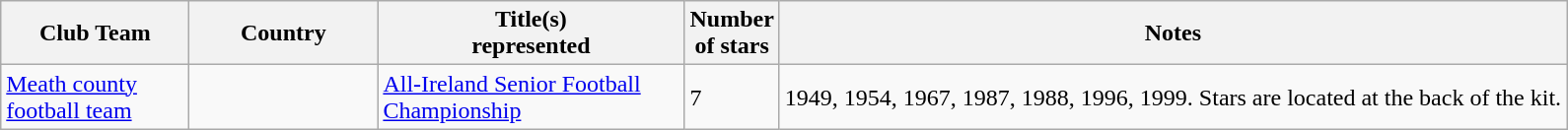<table class="wikitable sortable">
<tr>
<th width=120>Club Team</th>
<th width=120>Country</th>
<th width=200>Title(s)<br>represented</th>
<th>Number<br>of stars</th>
<th class="unsortable">Notes</th>
</tr>
<tr>
<td><a href='#'>Meath county football team</a></td>
<td></td>
<td><a href='#'>All-Ireland Senior Football Championship</a></td>
<td>7</td>
<td>1949, 1954, 1967, 1987, 1988, 1996, 1999. Stars are located at the back of the kit.</td>
</tr>
</table>
